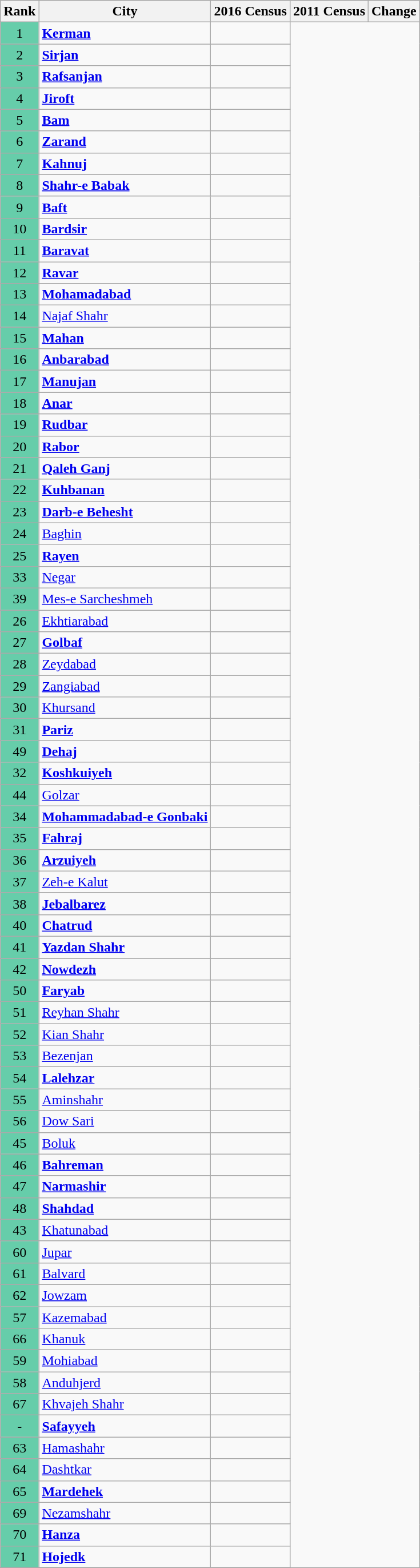<table class="wikitable sortable">
<tr>
<th>Rank</th>
<th>City</th>
<th>2016 Census</th>
<th>2011 Census</th>
<th>Change</th>
</tr>
<tr>
<td align=center bgcolor="66CDAA">1</td>
<td><strong><a href='#'>Kerman</a></strong></td>
<td></td>
</tr>
<tr>
<td align=center bgcolor="66CDAA">2</td>
<td><strong><a href='#'>Sirjan</a></strong></td>
<td></td>
</tr>
<tr>
<td align=center bgcolor="66CDAA">3</td>
<td><strong><a href='#'>Rafsanjan</a></strong></td>
<td></td>
</tr>
<tr>
<td align=center bgcolor="66CDAA">4</td>
<td><strong><a href='#'>Jiroft</a></strong></td>
<td></td>
</tr>
<tr>
<td align=center bgcolor="66CDAA">5</td>
<td><strong><a href='#'>Bam</a></strong></td>
<td></td>
</tr>
<tr>
<td align=center bgcolor="66CDAA">6</td>
<td><strong><a href='#'>Zarand</a></strong></td>
<td></td>
</tr>
<tr>
<td align=center bgcolor="66CDAA">7</td>
<td><strong><a href='#'>Kahnuj</a></strong></td>
<td></td>
</tr>
<tr>
<td align=center bgcolor="66CDAA">8</td>
<td><strong><a href='#'>Shahr-e Babak</a></strong></td>
<td></td>
</tr>
<tr>
<td align=center bgcolor="66CDAA">9</td>
<td><strong><a href='#'>Baft</a></strong></td>
<td></td>
</tr>
<tr>
<td align=center bgcolor="66CDAA">10</td>
<td><strong><a href='#'>Bardsir</a></strong></td>
<td></td>
</tr>
<tr>
<td align=center bgcolor="66CDAA">11</td>
<td><strong><a href='#'>Baravat</a></strong></td>
<td></td>
</tr>
<tr>
<td align=center bgcolor="66CDAA">12</td>
<td><strong><a href='#'>Ravar</a></strong></td>
<td></td>
</tr>
<tr>
<td align=center bgcolor="66CDAA">13</td>
<td><strong><a href='#'>Mohamadabad</a></strong></td>
<td></td>
</tr>
<tr>
<td align=center bgcolor="66CDAA">14</td>
<td><a href='#'>Najaf Shahr</a></td>
<td></td>
</tr>
<tr>
<td align=center bgcolor="66CDAA">15</td>
<td><strong><a href='#'>Mahan</a></strong></td>
<td></td>
</tr>
<tr>
<td align=center bgcolor="66CDAA">16</td>
<td><strong><a href='#'>Anbarabad</a></strong></td>
<td></td>
</tr>
<tr>
<td align=center bgcolor="66CDAA">17</td>
<td><strong><a href='#'>Manujan</a></strong></td>
<td></td>
</tr>
<tr>
<td align=center bgcolor="66CDAA">18</td>
<td><strong><a href='#'>Anar</a></strong></td>
<td></td>
</tr>
<tr>
<td align=center bgcolor="66CDAA">19</td>
<td><strong><a href='#'>Rudbar</a></strong></td>
<td></td>
</tr>
<tr>
<td align=center bgcolor="66CDAA">20</td>
<td><strong><a href='#'>Rabor</a></strong></td>
<td></td>
</tr>
<tr>
<td align=center bgcolor="66CDAA">21</td>
<td><strong><a href='#'>Qaleh Ganj</a></strong></td>
<td></td>
</tr>
<tr>
<td align=center bgcolor="66CDAA">22</td>
<td><strong><a href='#'>Kuhbanan</a></strong></td>
<td></td>
</tr>
<tr>
<td align=center bgcolor="66CDAA">23</td>
<td><strong><a href='#'>Darb-e Behesht</a></strong></td>
<td></td>
</tr>
<tr>
<td align=center bgcolor="66CDAA">24</td>
<td><a href='#'>Baghin</a></td>
<td></td>
</tr>
<tr>
<td align=center bgcolor="66CDAA">25</td>
<td><strong><a href='#'>Rayen</a></strong></td>
<td></td>
</tr>
<tr>
<td align=center bgcolor="66CDAA">33</td>
<td><a href='#'>Negar</a></td>
<td></td>
</tr>
<tr>
<td align=center bgcolor="66CDAA">39</td>
<td><a href='#'>Mes-e Sarcheshmeh</a></td>
<td></td>
</tr>
<tr>
<td align=center bgcolor="66CDAA">26</td>
<td><a href='#'>Ekhtiarabad</a></td>
<td></td>
</tr>
<tr>
<td align=center bgcolor="66CDAA">27</td>
<td><strong><a href='#'>Golbaf</a></strong></td>
<td></td>
</tr>
<tr>
<td align=center bgcolor="66CDAA">28</td>
<td><a href='#'>Zeydabad</a></td>
<td></td>
</tr>
<tr>
<td align=center bgcolor="66CDAA">29</td>
<td><a href='#'>Zangiabad</a></td>
<td></td>
</tr>
<tr>
<td align=center bgcolor="66CDAA">30</td>
<td><a href='#'>Khursand</a></td>
<td></td>
</tr>
<tr>
<td align=center bgcolor="66CDAA">31</td>
<td><strong><a href='#'>Pariz</a></strong></td>
<td></td>
</tr>
<tr>
<td align=center bgcolor="66CDAA">49</td>
<td><strong><a href='#'>Dehaj</a></strong></td>
<td></td>
</tr>
<tr>
<td align=center bgcolor="66CDAA">32</td>
<td><strong><a href='#'>Koshkuiyeh</a></strong></td>
<td></td>
</tr>
<tr>
<td align=center bgcolor="66CDAA">44</td>
<td><a href='#'>Golzar</a></td>
<td></td>
</tr>
<tr>
<td align=center bgcolor="66CDAA">34</td>
<td><strong><a href='#'>Mohammadabad-e Gonbaki</a></strong></td>
<td></td>
</tr>
<tr>
<td align=center bgcolor="66CDAA">35</td>
<td><strong><a href='#'>Fahraj</a></strong></td>
<td></td>
</tr>
<tr>
<td align=center bgcolor="66CDAA">36</td>
<td><strong><a href='#'>Arzuiyeh</a></strong></td>
<td></td>
</tr>
<tr>
<td align=center bgcolor="66CDAA">37</td>
<td><a href='#'>Zeh-e Kalut</a></td>
<td></td>
</tr>
<tr>
<td align=center bgcolor="66CDAA">38</td>
<td><strong><a href='#'>Jebalbarez</a></strong></td>
<td></td>
</tr>
<tr>
<td align=center bgcolor="66CDAA">40</td>
<td><strong><a href='#'>Chatrud</a></strong></td>
<td></td>
</tr>
<tr>
<td align=center bgcolor="66CDAA">41</td>
<td><strong><a href='#'>Yazdan Shahr</a></strong></td>
<td></td>
</tr>
<tr>
<td align=center bgcolor="66CDAA">42</td>
<td><strong><a href='#'>Nowdezh</a></strong></td>
<td></td>
</tr>
<tr>
<td align=center bgcolor="66CDAA">50</td>
<td><strong><a href='#'>Faryab</a></strong></td>
<td></td>
</tr>
<tr>
<td align=center bgcolor="66CDAA">51</td>
<td><a href='#'>Reyhan Shahr</a></td>
<td></td>
</tr>
<tr>
<td align=center bgcolor="66CDAA">52</td>
<td><a href='#'>Kian Shahr</a></td>
<td></td>
</tr>
<tr>
<td align=center bgcolor="66CDAA">53</td>
<td><a href='#'>Bezenjan</a></td>
<td></td>
</tr>
<tr>
<td align=center bgcolor="66CDAA">54</td>
<td><strong><a href='#'>Lalehzar</a></strong></td>
<td></td>
</tr>
<tr>
<td align=center bgcolor="66CDAA">55</td>
<td><a href='#'>Aminshahr</a></td>
<td></td>
</tr>
<tr>
<td align=center bgcolor="66CDAA">56</td>
<td><a href='#'>Dow Sari</a></td>
<td></td>
</tr>
<tr>
<td align=center bgcolor="66CDAA">45</td>
<td><a href='#'>Boluk</a></td>
<td></td>
</tr>
<tr>
<td align=center bgcolor="66CDAA">46</td>
<td><strong><a href='#'>Bahreman</a></strong></td>
<td></td>
</tr>
<tr>
<td align=center bgcolor="66CDAA">47</td>
<td><strong><a href='#'>Narmashir</a></strong></td>
<td></td>
</tr>
<tr>
<td align=center bgcolor="66CDAA">48</td>
<td><strong><a href='#'>Shahdad</a></strong></td>
<td></td>
</tr>
<tr>
<td align=center bgcolor="66CDAA">43</td>
<td><a href='#'>Khatunabad</a></td>
<td></td>
</tr>
<tr>
<td align=center bgcolor="66CDAA">60</td>
<td><a href='#'>Jupar</a></td>
<td></td>
</tr>
<tr>
<td align=center bgcolor="66CDAA">61</td>
<td><a href='#'>Balvard</a></td>
<td></td>
</tr>
<tr>
<td align=center bgcolor="66CDAA">62</td>
<td><a href='#'>Jowzam</a></td>
<td></td>
</tr>
<tr>
<td align=center bgcolor="66CDAA">57</td>
<td><a href='#'>Kazemabad</a></td>
<td></td>
</tr>
<tr>
<td align=center bgcolor="66CDAA">66</td>
<td><a href='#'>Khanuk</a></td>
<td></td>
</tr>
<tr>
<td align=center bgcolor="66CDAA">59</td>
<td><a href='#'>Mohiabad</a></td>
<td></td>
</tr>
<tr>
<td align=center bgcolor="66CDAA">58</td>
<td><a href='#'>Anduhjerd</a></td>
<td></td>
</tr>
<tr>
<td align=center bgcolor="66CDAA">67</td>
<td><a href='#'>Khvajeh Shahr</a></td>
<td></td>
</tr>
<tr>
<td align=center bgcolor="66CDAA">-</td>
<td><strong><a href='#'>Safayyeh</a></strong></td>
<td></td>
</tr>
<tr>
<td align=center bgcolor="66CDAA">63</td>
<td><a href='#'>Hamashahr</a></td>
<td></td>
</tr>
<tr>
<td align=center bgcolor="66CDAA">64</td>
<td><a href='#'>Dashtkar</a></td>
<td></td>
</tr>
<tr>
<td align=center bgcolor="66CDAA">65</td>
<td><strong><a href='#'>Mardehek</a></strong></td>
<td></td>
</tr>
<tr>
<td align=center bgcolor="66CDAA">69</td>
<td><a href='#'>Nezamshahr</a></td>
<td></td>
</tr>
<tr>
<td align=center bgcolor="66CDAA">70</td>
<td><strong><a href='#'>Hanza</a></strong></td>
<td></td>
</tr>
<tr>
<td align=center bgcolor="66CDAA">71</td>
<td><strong><a href='#'>Hojedk</a></strong></td>
<td></td>
</tr>
<tr>
</tr>
</table>
